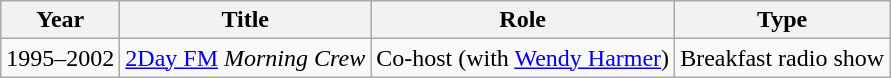<table class="wikitable">
<tr>
<th>Year</th>
<th>Title</th>
<th>Role</th>
<th>Type</th>
</tr>
<tr>
<td>1995–2002</td>
<td><a href='#'>2Day FM</a> <em>Morning Crew</em></td>
<td>Co-host (with <a href='#'>Wendy Harmer</a>)</td>
<td>Breakfast radio show</td>
</tr>
</table>
